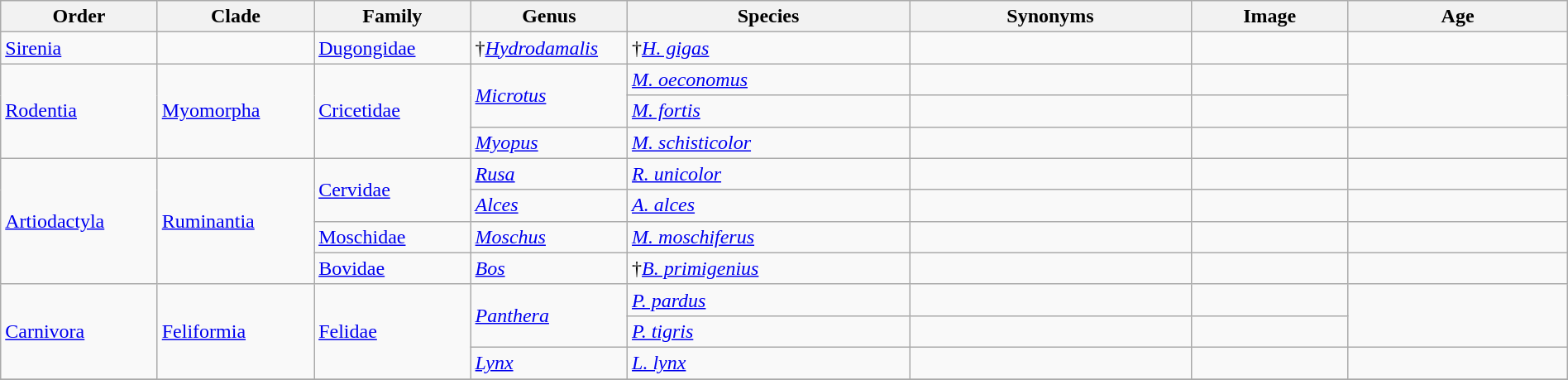<table class="wikitable sortable"  style="width:100%;">
<tr>
<th width="10%">Order</th>
<th width="10%">Clade</th>
<th width="10%">Family</th>
<th width="10%">Genus</th>
<th width="18%">Species</th>
<th width="18%">Synonyms</th>
<th width="10%" class="unsortable">Image</th>
<th width="14%">Age</th>
</tr>
<tr>
<td><a href='#'>Sirenia</a></td>
<td></td>
<td><a href='#'>Dugongidae</a></td>
<td>†<em><a href='#'>Hydrodamalis</a></em></td>
<td>†<em><a href='#'>H. gigas</a></em></td>
<td></td>
<td></td>
<td></td>
</tr>
<tr>
<td rowspan=3><a href='#'>Rodentia</a></td>
<td rowspan=3><a href='#'>Myomorpha</a></td>
<td rowspan=3><a href='#'>Cricetidae</a></td>
<td rowspan=2><em><a href='#'>Microtus</a></em></td>
<td><em><a href='#'>M. oeconomus</a></em></td>
<td></td>
<td></td>
<td rowspan=2></td>
</tr>
<tr>
<td><em><a href='#'>M. fortis</a></em></td>
<td></td>
<td></td>
</tr>
<tr>
<td><em><a href='#'>Myopus</a></em></td>
<td><em><a href='#'>M. schisticolor</a></em></td>
<td></td>
<td></td>
<td></td>
</tr>
<tr>
<td rowspan=4><a href='#'>Artiodactyla</a></td>
<td rowspan=4><a href='#'>Ruminantia</a></td>
<td rowspan=2><a href='#'>Cervidae</a></td>
<td><em><a href='#'>Rusa</a></em></td>
<td><em><a href='#'>R. unicolor</a></em></td>
<td></td>
<td></td>
<td></td>
</tr>
<tr>
<td><em><a href='#'>Alces</a></em></td>
<td><em><a href='#'>A. alces</a></em></td>
<td></td>
<td></td>
<td></td>
</tr>
<tr>
<td><a href='#'>Moschidae</a></td>
<td><em><a href='#'>Moschus</a></em></td>
<td><em><a href='#'>M. moschiferus</a></em></td>
<td></td>
<td></td>
<td></td>
</tr>
<tr>
<td><a href='#'>Bovidae</a></td>
<td><em><a href='#'>Bos</a></em></td>
<td>†<em><a href='#'>B. primigenius</a></em></td>
<td></td>
<td></td>
<td></td>
</tr>
<tr>
<td rowspan=3><a href='#'>Carnivora</a></td>
<td rowspan=3><a href='#'>Feliformia</a></td>
<td rowspan=3><a href='#'>Felidae</a></td>
<td rowspan=2><em><a href='#'>Panthera</a></em></td>
<td><em><a href='#'>P. pardus</a></em></td>
<td></td>
<td></td>
<td rowspan=2></td>
</tr>
<tr>
<td><em><a href='#'>P. tigris</a></em></td>
<td></td>
<td></td>
</tr>
<tr>
<td><em><a href='#'>Lynx</a></em></td>
<td><em><a href='#'>L. lynx</a></em></td>
<td></td>
<td></td>
<td></td>
</tr>
<tr>
</tr>
</table>
